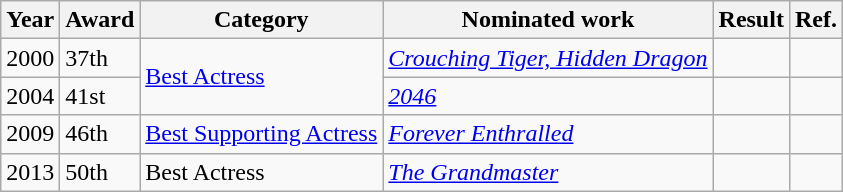<table class="wikitable">
<tr>
<th>Year</th>
<th>Award</th>
<th>Category</th>
<th>Nominated work</th>
<th>Result</th>
<th>Ref.</th>
</tr>
<tr>
<td>2000</td>
<td>37th</td>
<td rowspan=2><a href='#'>Best Actress</a></td>
<td><em><a href='#'>Crouching Tiger, Hidden Dragon</a></em></td>
<td></td>
<td></td>
</tr>
<tr>
<td>2004</td>
<td>41st</td>
<td><em><a href='#'>2046</a></em></td>
<td></td>
<td></td>
</tr>
<tr>
<td>2009</td>
<td>46th</td>
<td><a href='#'>Best Supporting Actress</a></td>
<td><em><a href='#'>Forever Enthralled</a></em></td>
<td></td>
<td></td>
</tr>
<tr>
<td>2013</td>
<td>50th</td>
<td>Best Actress</td>
<td><em><a href='#'>The Grandmaster</a></em></td>
<td></td>
<td></td>
</tr>
</table>
